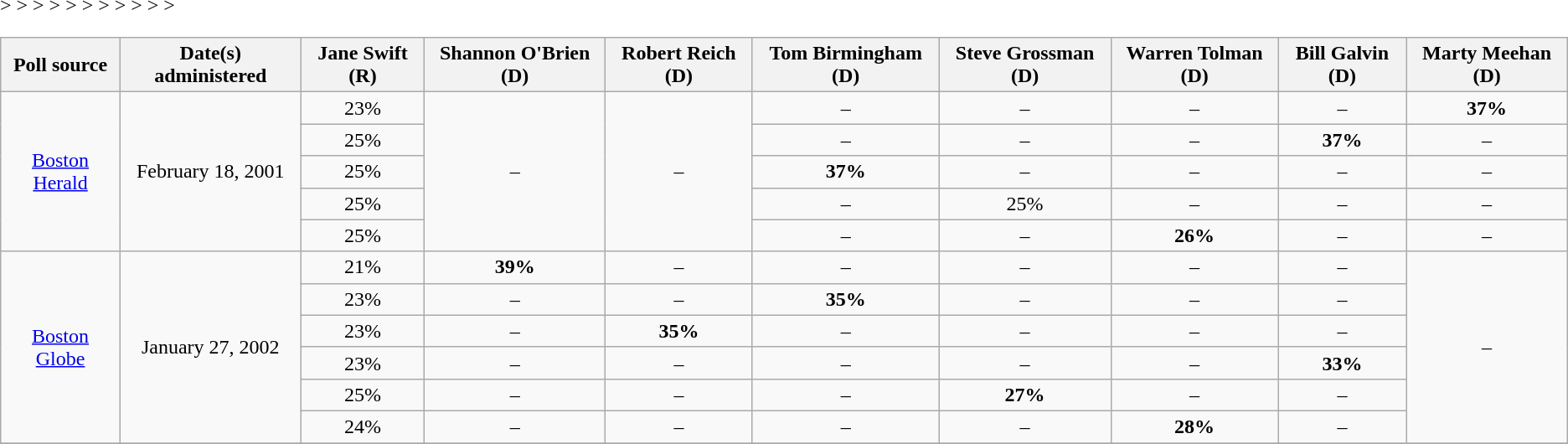<table class="wikitable" " style="text-align:center">
<tr>
<th>Poll source</th>
<th>Date(s) administered</th>
<th>Jane Swift (R)</th>
<th>Shannon O'Brien (D)</th>
<th>Robert Reich (D)</th>
<th>Tom Birmingham (D)</th>
<th>Steve Grossman (D)</th>
<th>Warren Tolman (D)</th>
<th>Bill Galvin (D)</th>
<th>Marty Meehan (D)</th>
</tr>
<tr>
<td rowspan="5"><a href='#'>Boston Herald</a></td>
<td rowspan="5" align="center">February 18, 2001</td>
<td align="center">23%</td>
<td rowspan="5" align="center">–</td>
<td rowspan="5" align="center">–</td>
<td>–</td>
<td>–</td>
<td>–</td>
<td>–</td>
<td><strong>37%</strong></td>
</tr>
<tr <!end of line>>
<td align="center">25%</td>
<td>–</td>
<td>–</td>
<td>–</td>
<td><strong>37%</strong></td>
<td>–</td>
</tr>
<tr <!end of line>>
<td align="center">25%</td>
<td><strong>37%</strong></td>
<td>–</td>
<td>–</td>
<td>–</td>
<td>–</td>
</tr>
<tr <!end of line>>
<td align="center">25%</td>
<td>–</td>
<td align="center">25%</td>
<td>–</td>
<td>–</td>
<td>–</td>
</tr>
<tr <!end of line>>
<td align="center">25%</td>
<td>–</td>
<td>–</td>
<td><strong>26%</strong></td>
<td>–</td>
<td>–</td>
</tr>
<tr <!end of line>>
<td rowspan="6"><a href='#'>Boston Globe</a></td>
<td rowspan="6">January 27, 2002</td>
<td align="center">21%</td>
<td><strong>39%</strong></td>
<td>–</td>
<td>–</td>
<td>–</td>
<td>–</td>
<td>–</td>
<td rowspan="6" >–</td>
</tr>
<tr <!end of line>>
<td align="center">23%</td>
<td>–</td>
<td>–</td>
<td><strong>35%</strong></td>
<td>–</td>
<td>–</td>
<td>–</td>
</tr>
<tr <!end of line>>
<td align="center">23%</td>
<td>–</td>
<td><strong>35%</strong></td>
<td>–</td>
<td>–</td>
<td>–</td>
<td>–</td>
</tr>
<tr <!end of line>>
<td align="center">23%</td>
<td>–</td>
<td>–</td>
<td>–</td>
<td>–</td>
<td>–</td>
<td><strong>33%</strong></td>
</tr>
<tr <!end of line>>
<td align="center">25%</td>
<td>–</td>
<td>–</td>
<td>–</td>
<td><strong>27%</strong></td>
<td>–</td>
<td>–</td>
</tr>
<tr <!end of line>>
<td align="center">24%</td>
<td>–</td>
<td>–</td>
<td>–</td>
<td>–</td>
<td><strong>28%</strong></td>
<td>–</td>
</tr>
<tr <!end of line>>
</tr>
</table>
